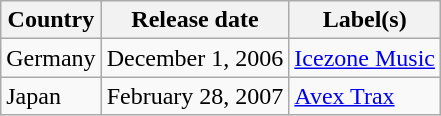<table class="wikitable">
<tr>
<th>Country</th>
<th>Release date</th>
<th>Label(s)</th>
</tr>
<tr>
<td>Germany</td>
<td rowspan="1">December 1, 2006</td>
<td><a href='#'>Icezone Music</a></td>
</tr>
<tr>
<td>Japan</td>
<td rowspan="1">February 28, 2007</td>
<td><a href='#'>Avex Trax</a></td>
</tr>
</table>
